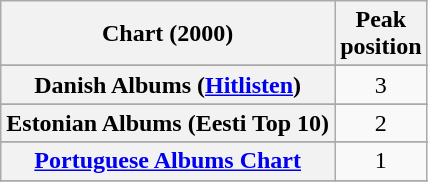<table class="wikitable plainrowheaders sortable" style="text-align:center;">
<tr>
<th scope="col">Chart (2000)</th>
<th scope="col">Peak<br>position</th>
</tr>
<tr>
</tr>
<tr>
</tr>
<tr>
</tr>
<tr>
<th scope="row">Danish Albums (<a href='#'>Hitlisten</a>)</th>
<td style="text-align:center;">3</td>
</tr>
<tr>
</tr>
<tr>
<th scope="row">Estonian Albums (Eesti Top 10)</th>
<td>2</td>
</tr>
<tr>
</tr>
<tr>
</tr>
<tr>
</tr>
<tr>
</tr>
<tr>
</tr>
<tr>
<th scope="row"><a href='#'>Portuguese Albums Chart</a></th>
<td style="text-align:center;">1</td>
</tr>
<tr>
</tr>
<tr>
</tr>
<tr>
</tr>
<tr>
</tr>
</table>
